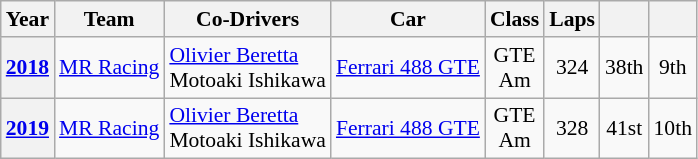<table class="wikitable" style="text-align:center; font-size:90%">
<tr>
<th>Year</th>
<th>Team</th>
<th>Co-Drivers</th>
<th>Car</th>
<th>Class</th>
<th>Laps</th>
<th></th>
<th></th>
</tr>
<tr>
<th><a href='#'>2018</a></th>
<td align="left"> <a href='#'>MR Racing</a></td>
<td align="left"> <a href='#'>Olivier Beretta</a><br> Motoaki Ishikawa</td>
<td align="left"><a href='#'>Ferrari 488 GTE</a></td>
<td>GTE<br>Am</td>
<td>324</td>
<td>38th</td>
<td>9th</td>
</tr>
<tr>
<th><a href='#'>2019</a></th>
<td align="left"> <a href='#'>MR Racing</a></td>
<td align="left"> <a href='#'>Olivier Beretta</a><br> Motoaki Ishikawa</td>
<td align="left"><a href='#'>Ferrari 488 GTE</a></td>
<td>GTE<br>Am</td>
<td>328</td>
<td>41st</td>
<td>10th</td>
</tr>
</table>
